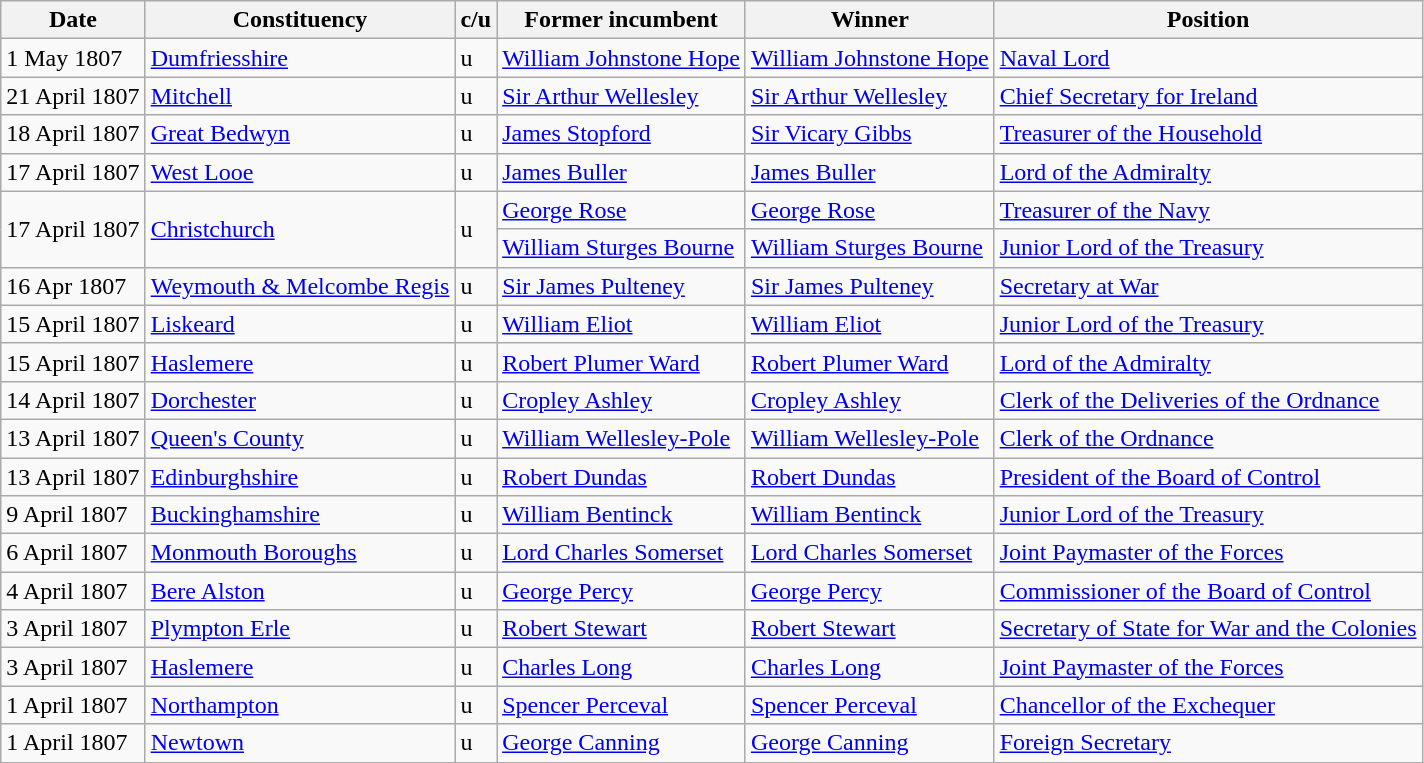<table class="wikitable">
<tr>
<th>Date</th>
<th>Constituency</th>
<th>c/u</th>
<th>Former incumbent</th>
<th>Winner</th>
<th>Position</th>
</tr>
<tr>
<td>1 May 1807</td>
<td><a href='#'>Dumfriesshire</a></td>
<td>u</td>
<td><a href='#'>William Johnstone Hope</a></td>
<td><a href='#'>William Johnstone Hope</a></td>
<td><a href='#'>Naval Lord</a></td>
</tr>
<tr>
<td>21 April 1807</td>
<td><a href='#'>Mitchell</a></td>
<td>u</td>
<td><a href='#'>Sir Arthur Wellesley</a></td>
<td><a href='#'>Sir Arthur Wellesley</a></td>
<td><a href='#'>Chief Secretary for Ireland</a></td>
</tr>
<tr>
<td>18 April 1807</td>
<td><a href='#'>Great Bedwyn</a></td>
<td>u</td>
<td><a href='#'>James Stopford</a></td>
<td><a href='#'>Sir Vicary Gibbs</a></td>
<td><a href='#'>Treasurer of the Household</a></td>
</tr>
<tr>
<td>17 April 1807</td>
<td><a href='#'>West Looe</a></td>
<td>u</td>
<td><a href='#'>James Buller</a></td>
<td><a href='#'>James Buller</a></td>
<td><a href='#'>Lord of the Admiralty</a></td>
</tr>
<tr>
<td rowspan=2>17 April 1807</td>
<td rowspan=2><a href='#'>Christchurch</a></td>
<td rowspan=2>u</td>
<td><a href='#'>George Rose</a></td>
<td><a href='#'>George Rose</a></td>
<td><a href='#'>Treasurer of the Navy</a></td>
</tr>
<tr>
<td><a href='#'>William Sturges Bourne</a></td>
<td><a href='#'>William Sturges Bourne</a></td>
<td><a href='#'>Junior Lord of the Treasury</a></td>
</tr>
<tr>
<td>16 Apr 1807</td>
<td><a href='#'>Weymouth & Melcombe Regis</a></td>
<td>u</td>
<td><a href='#'>Sir James Pulteney</a></td>
<td><a href='#'>Sir James Pulteney</a></td>
<td><a href='#'>Secretary at War</a></td>
</tr>
<tr>
<td>15 April 1807</td>
<td><a href='#'>Liskeard</a></td>
<td>u</td>
<td><a href='#'>William Eliot</a></td>
<td><a href='#'>William Eliot</a></td>
<td><a href='#'>Junior Lord of the Treasury</a></td>
</tr>
<tr>
<td>15 April 1807</td>
<td><a href='#'>Haslemere</a></td>
<td>u</td>
<td><a href='#'>Robert Plumer Ward</a></td>
<td><a href='#'>Robert Plumer Ward</a></td>
<td><a href='#'>Lord of the Admiralty</a></td>
</tr>
<tr>
<td>14 April 1807</td>
<td><a href='#'>Dorchester</a></td>
<td>u</td>
<td><a href='#'>Cropley Ashley</a></td>
<td><a href='#'>Cropley Ashley</a></td>
<td><a href='#'>Clerk of the Deliveries of the Ordnance</a></td>
</tr>
<tr>
<td>13 April 1807</td>
<td><a href='#'>Queen's County</a></td>
<td>u</td>
<td><a href='#'>William Wellesley-Pole</a></td>
<td><a href='#'>William Wellesley-Pole</a></td>
<td><a href='#'>Clerk of the Ordnance</a></td>
</tr>
<tr>
<td>13 April 1807</td>
<td><a href='#'>Edinburghshire</a></td>
<td>u</td>
<td><a href='#'>Robert Dundas</a></td>
<td><a href='#'>Robert Dundas</a></td>
<td><a href='#'>President of the Board of Control</a></td>
</tr>
<tr>
<td>9 April 1807</td>
<td><a href='#'>Buckinghamshire</a></td>
<td>u</td>
<td><a href='#'>William Bentinck</a></td>
<td><a href='#'>William Bentinck</a></td>
<td><a href='#'>Junior Lord of the Treasury</a></td>
</tr>
<tr>
<td>6 April 1807</td>
<td><a href='#'>Monmouth Boroughs</a></td>
<td>u</td>
<td><a href='#'>Lord Charles Somerset</a></td>
<td><a href='#'>Lord Charles Somerset</a></td>
<td><a href='#'>Joint Paymaster of the Forces</a></td>
</tr>
<tr>
<td>4 April 1807</td>
<td><a href='#'>Bere Alston</a></td>
<td>u</td>
<td><a href='#'>George Percy</a></td>
<td><a href='#'>George Percy</a></td>
<td><a href='#'>Commissioner of the Board of Control</a></td>
</tr>
<tr>
<td>3 April 1807</td>
<td><a href='#'>Plympton Erle</a></td>
<td>u</td>
<td><a href='#'>Robert Stewart</a></td>
<td><a href='#'>Robert Stewart</a></td>
<td><a href='#'>Secretary of State for War and the Colonies</a></td>
</tr>
<tr>
<td>3 April 1807</td>
<td><a href='#'>Haslemere</a></td>
<td>u</td>
<td><a href='#'>Charles Long</a></td>
<td><a href='#'>Charles Long</a></td>
<td><a href='#'>Joint Paymaster of the Forces</a></td>
</tr>
<tr>
<td>1 April 1807</td>
<td><a href='#'>Northampton</a></td>
<td>u</td>
<td><a href='#'>Spencer Perceval</a></td>
<td><a href='#'>Spencer Perceval</a></td>
<td><a href='#'>Chancellor of the Exchequer</a></td>
</tr>
<tr>
<td>1 April 1807</td>
<td><a href='#'>Newtown</a></td>
<td>u</td>
<td><a href='#'>George Canning</a></td>
<td><a href='#'>George Canning</a></td>
<td><a href='#'>Foreign Secretary</a></td>
</tr>
</table>
